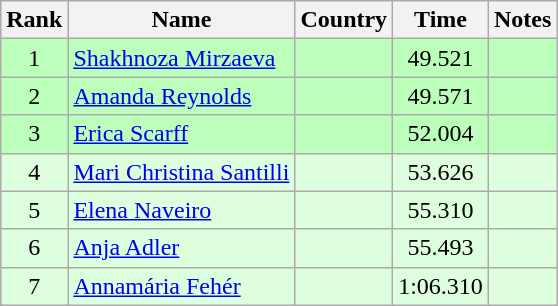<table class="wikitable" style="text-align:center">
<tr>
<th>Rank</th>
<th>Name</th>
<th>Country</th>
<th>Time</th>
<th>Notes</th>
</tr>
<tr bgcolor=bbffbb>
<td>1</td>
<td align="left"><a href='#'>Shakhnoza Mirzaeva</a></td>
<td align="left"></td>
<td>49.521</td>
<td></td>
</tr>
<tr bgcolor=bbffbb>
<td>2</td>
<td align="left"><a href='#'>Amanda Reynolds</a></td>
<td align="left"></td>
<td>49.571</td>
<td></td>
</tr>
<tr bgcolor=bbffbb>
<td>3</td>
<td align="left"><a href='#'>Erica Scarff</a></td>
<td align="left"></td>
<td>52.004</td>
<td></td>
</tr>
<tr bgcolor=ddffdd>
<td>4</td>
<td align="left"><a href='#'>Mari Christina Santilli</a></td>
<td align="left"></td>
<td>53.626</td>
<td></td>
</tr>
<tr bgcolor=ddffdd>
<td>5</td>
<td align="left"><a href='#'>Elena Naveiro</a></td>
<td align="left"></td>
<td>55.310</td>
<td></td>
</tr>
<tr bgcolor=ddffdd>
<td>6</td>
<td align="left"><a href='#'>Anja Adler</a></td>
<td align="left"></td>
<td>55.493</td>
<td></td>
</tr>
<tr bgcolor=ddffdd>
<td>7</td>
<td align="left"><a href='#'>Annamária Fehér</a></td>
<td align="left"></td>
<td>1:06.310</td>
<td></td>
</tr>
</table>
